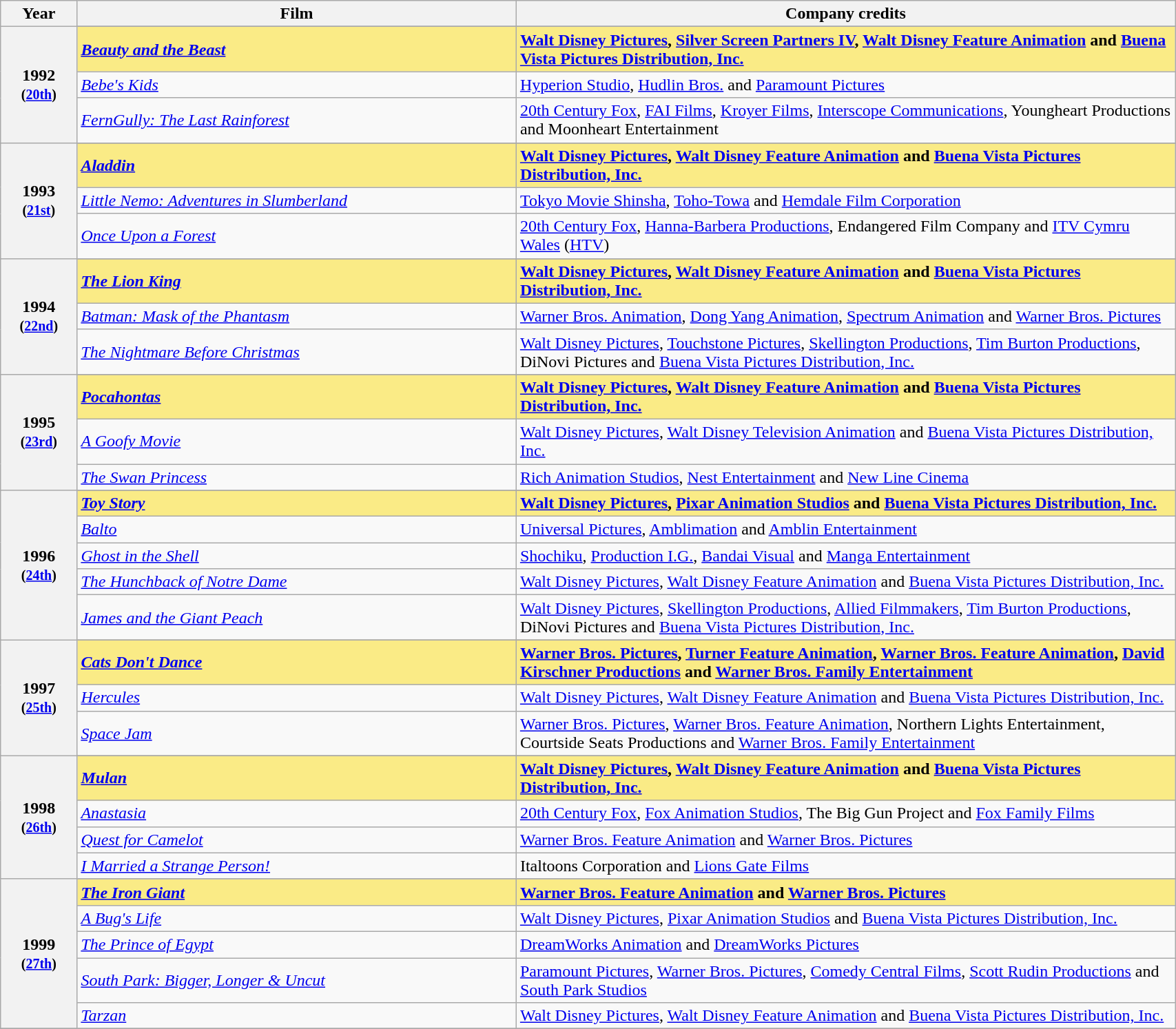<table class="wikitable" style="width:90%">
<tr>
<th style="width:3%;">Year</th>
<th style="width:20%;">Film</th>
<th style="width:30%;">Company credits</th>
</tr>
<tr>
<th rowspan="4" style="text-align:center;">1992 <br><small>(<a href='#'>20th</a>)</small><br></th>
</tr>
<tr>
<td style="background:#FAEB86;"><strong><em><a href='#'>Beauty and the Beast</a></em></strong></td>
<td style="background:#FAEB86;"><strong><a href='#'>Walt Disney Pictures</a>, <a href='#'>Silver Screen Partners IV</a>, <a href='#'>Walt Disney Feature Animation</a> and <a href='#'>Buena Vista Pictures Distribution, Inc.</a></strong></td>
</tr>
<tr>
<td><em><a href='#'>Bebe's Kids</a></em></td>
<td><a href='#'>Hyperion Studio</a>, <a href='#'>Hudlin Bros.</a> and <a href='#'>Paramount Pictures</a></td>
</tr>
<tr>
<td><em><a href='#'>FernGully: The Last Rainforest</a></em></td>
<td><a href='#'>20th Century Fox</a>, <a href='#'>FAI Films</a>, <a href='#'>Kroyer Films</a>, <a href='#'>Interscope Communications</a>, Youngheart Productions and Moonheart Entertainment</td>
</tr>
<tr>
<th rowspan="4" style="text-align:center;">1993 <br><small>(<a href='#'>21st</a>)</small><br></th>
</tr>
<tr>
<td style="background:#FAEB86;"><strong><em><a href='#'>Aladdin</a></em></strong></td>
<td style="background:#FAEB86;"><strong><a href='#'>Walt Disney Pictures</a>, <a href='#'>Walt Disney Feature Animation</a> and <a href='#'>Buena Vista Pictures Distribution, Inc.</a></strong></td>
</tr>
<tr>
<td><em><a href='#'>Little Nemo: Adventures in Slumberland</a></em></td>
<td><a href='#'>Tokyo Movie Shinsha</a>, <a href='#'>Toho-Towa</a> and <a href='#'>Hemdale Film Corporation</a></td>
</tr>
<tr>
<td><em><a href='#'>Once Upon a Forest</a></em></td>
<td><a href='#'>20th Century Fox</a>, <a href='#'>Hanna-Barbera Productions</a>, Endangered Film Company and <a href='#'>ITV Cymru Wales</a> (<a href='#'>HTV</a>)</td>
</tr>
<tr>
<th rowspan="4" style="text-align:center;">1994 <br><small>(<a href='#'>22nd</a>)</small><br></th>
</tr>
<tr>
<td style="background:#FAEB86;"><strong><em><a href='#'>The Lion King</a></em></strong></td>
<td style="background:#FAEB86;"><strong><a href='#'>Walt Disney Pictures</a>, <a href='#'>Walt Disney Feature Animation</a> and <a href='#'>Buena Vista Pictures Distribution, Inc.</a></strong></td>
</tr>
<tr>
<td><em><a href='#'>Batman: Mask of the Phantasm</a></em></td>
<td><a href='#'>Warner Bros. Animation</a>, <a href='#'>Dong Yang Animation</a>, <a href='#'>Spectrum Animation</a> and <a href='#'>Warner Bros. Pictures</a></td>
</tr>
<tr>
<td><em><a href='#'>The Nightmare Before Christmas</a></em></td>
<td><a href='#'>Walt Disney Pictures</a>, <a href='#'>Touchstone Pictures</a>, <a href='#'>Skellington Productions</a>, <a href='#'>Tim Burton Productions</a>, DiNovi Pictures and <a href='#'>Buena Vista Pictures Distribution, Inc.</a></td>
</tr>
<tr>
<th rowspan="4" style="text-align:center;">1995 <br><small>(<a href='#'>23rd</a>)</small><br></th>
</tr>
<tr>
<td style="background:#FAEB86;"><strong><em><a href='#'>Pocahontas</a></em></strong></td>
<td style="background:#FAEB86;"><strong><a href='#'>Walt Disney Pictures</a>, <a href='#'>Walt Disney Feature Animation</a> and <a href='#'>Buena Vista Pictures Distribution, Inc.</a></strong></td>
</tr>
<tr>
<td><em><a href='#'>A Goofy Movie</a></em></td>
<td><a href='#'>Walt Disney Pictures</a>, <a href='#'>Walt Disney Television Animation</a> and <a href='#'>Buena Vista Pictures Distribution, Inc.</a></td>
</tr>
<tr>
<td><em><a href='#'>The Swan Princess</a></em></td>
<td><a href='#'>Rich Animation Studios</a>, <a href='#'>Nest Entertainment</a> and <a href='#'>New Line Cinema</a></td>
</tr>
<tr>
<th rowspan="6" style="text-align:center;">1996 <br><small>(<a href='#'>24th</a>)</small><br></th>
</tr>
<tr>
<td style="background:#FAEB86;"><strong><em><a href='#'>Toy Story</a></em></strong></td>
<td style="background:#FAEB86;"><strong><a href='#'>Walt Disney Pictures</a>, <a href='#'>Pixar Animation Studios</a> and <a href='#'>Buena Vista Pictures Distribution, Inc.</a></strong></td>
</tr>
<tr>
<td><em><a href='#'>Balto</a></em></td>
<td><a href='#'>Universal Pictures</a>, <a href='#'>Amblimation</a> and <a href='#'>Amblin Entertainment</a></td>
</tr>
<tr>
<td><em><a href='#'>Ghost in the Shell</a></em></td>
<td><a href='#'>Shochiku</a>, <a href='#'>Production I.G.</a>, <a href='#'>Bandai Visual</a> and <a href='#'>Manga Entertainment</a></td>
</tr>
<tr>
<td><em><a href='#'>The Hunchback of Notre Dame</a></em></td>
<td><a href='#'>Walt Disney Pictures</a>, <a href='#'>Walt Disney Feature Animation</a> and <a href='#'>Buena Vista Pictures Distribution, Inc.</a></td>
</tr>
<tr>
<td><em><a href='#'>James and the Giant Peach</a></em></td>
<td><a href='#'>Walt Disney Pictures</a>, <a href='#'>Skellington Productions</a>, <a href='#'>Allied Filmmakers</a>, <a href='#'>Tim Burton Productions</a>, DiNovi Pictures and <a href='#'>Buena Vista Pictures Distribution, Inc.</a></td>
</tr>
<tr>
<th rowspan="4" style="text-align:center;">1997 <br><small>(<a href='#'>25th</a>)</small><br></th>
</tr>
<tr>
<td style="background:#FAEB86;"><strong><em><a href='#'>Cats Don't Dance</a></em></strong></td>
<td style="background:#FAEB86;"><strong><a href='#'>Warner Bros. Pictures</a>, <a href='#'>Turner Feature Animation</a>, <a href='#'>Warner Bros. Feature Animation</a>, <a href='#'>David Kirschner Productions</a> and <a href='#'>Warner Bros. Family Entertainment</a></strong></td>
</tr>
<tr>
<td><em><a href='#'>Hercules</a></em></td>
<td><a href='#'>Walt Disney Pictures</a>, <a href='#'>Walt Disney Feature Animation</a> and <a href='#'>Buena Vista Pictures Distribution, Inc.</a></td>
</tr>
<tr>
<td><em><a href='#'>Space Jam</a></em></td>
<td><a href='#'>Warner Bros. Pictures</a>, <a href='#'>Warner Bros. Feature Animation</a>, Northern Lights Entertainment, Courtside Seats Productions and <a href='#'>Warner Bros. Family Entertainment</a></td>
</tr>
<tr>
<th rowspan="5" style="text-align:center;">1998 <br><small>(<a href='#'>26th</a>)</small><br></th>
</tr>
<tr>
<td style="background:#FAEB86;"><strong><em><a href='#'>Mulan</a></em></strong></td>
<td style="background:#FAEB86;"><strong><a href='#'>Walt Disney Pictures</a>, <a href='#'>Walt Disney Feature Animation</a> and <a href='#'>Buena Vista Pictures Distribution, Inc.</a></strong></td>
</tr>
<tr>
<td><em><a href='#'>Anastasia</a></em></td>
<td><a href='#'>20th Century Fox</a>, <a href='#'>Fox Animation Studios</a>, The Big Gun Project and <a href='#'>Fox Family Films</a></td>
</tr>
<tr>
<td><em><a href='#'>Quest for Camelot</a></em></td>
<td><a href='#'>Warner Bros. Feature Animation</a> and <a href='#'>Warner Bros. Pictures</a></td>
</tr>
<tr>
<td><em><a href='#'>I Married a Strange Person!</a></em></td>
<td>Italtoons Corporation and <a href='#'>Lions Gate Films</a></td>
</tr>
<tr>
<th rowspan="6" style="text-align:center;">1999 <br><small>(<a href='#'>27th</a>)</small><br></th>
</tr>
<tr>
<td style="background:#FAEB86;"><strong><em><a href='#'>The Iron Giant</a></em></strong></td>
<td style="background:#FAEB86;"><strong><a href='#'>Warner Bros. Feature Animation</a> and <a href='#'>Warner Bros. Pictures</a></strong></td>
</tr>
<tr>
<td><em><a href='#'>A Bug's Life</a></em></td>
<td><a href='#'>Walt Disney Pictures</a>, <a href='#'>Pixar Animation Studios</a> and <a href='#'>Buena Vista Pictures Distribution, Inc.</a></td>
</tr>
<tr>
<td><em><a href='#'>The Prince of Egypt</a></em></td>
<td><a href='#'>DreamWorks Animation</a> and <a href='#'>DreamWorks Pictures</a></td>
</tr>
<tr>
<td><em><a href='#'>South Park: Bigger, Longer & Uncut</a></em></td>
<td><a href='#'>Paramount Pictures</a>, <a href='#'>Warner Bros. Pictures</a>, <a href='#'>Comedy Central Films</a>, <a href='#'>Scott Rudin Productions</a> and <a href='#'>South Park Studios</a></td>
</tr>
<tr>
<td><em><a href='#'>Tarzan</a></em></td>
<td><a href='#'>Walt Disney Pictures</a>, <a href='#'>Walt Disney Feature Animation</a> and <a href='#'>Buena Vista Pictures Distribution, Inc.</a></td>
</tr>
<tr>
</tr>
</table>
